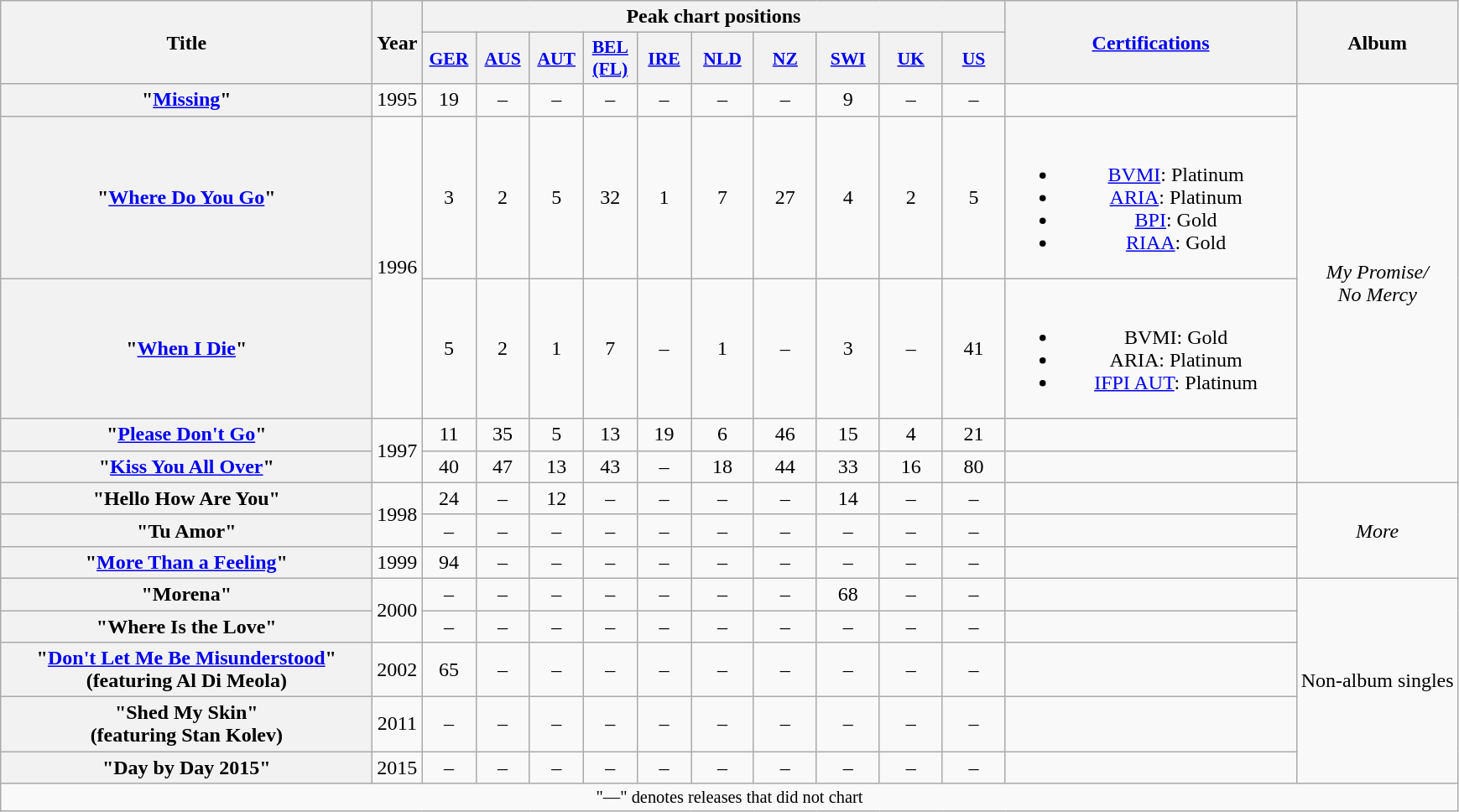<table class="wikitable plainrowheaders" style="text-align:center;">
<tr>
<th scope="col" rowspan="2" style="width:18em;">Title</th>
<th scope="col" rowspan="2">Year</th>
<th scope="col" colspan="10">Peak chart positions</th>
<th scope="col" rowspan="2" style="width:14em;"><a href='#'>Certifications</a></th>
<th scope="col" rowspan="2">Album</th>
</tr>
<tr>
<th style="width:2.5em;font-size:90%"><a href='#'>GER</a><br></th>
<th style="width:2.5em;font-size:90%"><a href='#'>AUS</a><br></th>
<th style="width:2.5em;font-size:90%"><a href='#'>AUT</a><br></th>
<th style="width:2.5em;font-size:90%"><a href='#'>BEL<br>(FL)</a><br></th>
<th style="width:2.5em;font-size:90%"><a href='#'>IRE</a><br></th>
<th scope="col" style="width:3em;font-size:90%;"><a href='#'>NLD</a><br></th>
<th scope="col" style="width:3em;font-size:90%;"><a href='#'>NZ</a><br></th>
<th scope="col" style="width:3em;font-size:90%;"><a href='#'>SWI</a><br></th>
<th scope="col" style="width:3em;font-size:90%;"><a href='#'>UK</a><br></th>
<th scope="col" style="width:3em;font-size:90%;"><a href='#'>US</a><br></th>
</tr>
<tr>
<th scope="row">"<a href='#'>Missing</a>"</th>
<td>1995</td>
<td>19</td>
<td>–</td>
<td>–</td>
<td>–</td>
<td>–</td>
<td>–</td>
<td>–</td>
<td>9</td>
<td>–</td>
<td>–</td>
<td></td>
<td rowspan="5"><em>My Promise/<br>No Mercy</em></td>
</tr>
<tr>
<th scope="row">"<a href='#'>Where Do You Go</a>"</th>
<td rowspan="2">1996</td>
<td>3</td>
<td>2</td>
<td>5</td>
<td>32</td>
<td>1</td>
<td>7</td>
<td>27</td>
<td>4</td>
<td>2</td>
<td>5</td>
<td><br><ul><li><a href='#'>BVMI</a>: Platinum</li><li><a href='#'>ARIA</a>: Platinum</li><li><a href='#'>BPI</a>: Gold</li><li><a href='#'>RIAA</a>: Gold</li></ul></td>
</tr>
<tr>
<th scope="row">"<a href='#'>When I Die</a>"</th>
<td>5</td>
<td>2</td>
<td>1</td>
<td>7</td>
<td>–</td>
<td>1</td>
<td>–</td>
<td>3</td>
<td>–</td>
<td>41</td>
<td><br><ul><li>BVMI: Gold</li><li>ARIA: Platinum</li><li><a href='#'>IFPI AUT</a>: Platinum</li></ul></td>
</tr>
<tr>
<th scope="row">"<a href='#'>Please Don't Go</a>"</th>
<td rowspan="2">1997</td>
<td>11</td>
<td>35</td>
<td>5</td>
<td>13</td>
<td>19</td>
<td>6</td>
<td>46</td>
<td>15</td>
<td>4</td>
<td>21</td>
<td></td>
</tr>
<tr>
<th scope="row">"<a href='#'>Kiss You All Over</a>"</th>
<td>40</td>
<td>47</td>
<td>13</td>
<td>43</td>
<td>–</td>
<td>18</td>
<td>44</td>
<td>33</td>
<td>16</td>
<td>80</td>
<td></td>
</tr>
<tr>
<th scope="row">"Hello How Are You"</th>
<td rowspan="2">1998</td>
<td>24</td>
<td>–</td>
<td>12</td>
<td>–</td>
<td>–</td>
<td>–</td>
<td>–</td>
<td>14</td>
<td>–</td>
<td>–</td>
<td></td>
<td rowspan="3"><em>More</em></td>
</tr>
<tr>
<th scope="row">"Tu Amor"</th>
<td>–</td>
<td>–</td>
<td>–</td>
<td>–</td>
<td>–</td>
<td>–</td>
<td>–</td>
<td>–</td>
<td>–</td>
<td>–</td>
<td></td>
</tr>
<tr>
<th scope="row">"<a href='#'>More Than a Feeling</a>"</th>
<td rowspan="1">1999</td>
<td>94</td>
<td>–</td>
<td>–</td>
<td>–</td>
<td>–</td>
<td>–</td>
<td>–</td>
<td>–</td>
<td>–</td>
<td>–</td>
<td></td>
</tr>
<tr>
<th scope="row">"Morena"</th>
<td rowspan="2">2000</td>
<td>–</td>
<td>–</td>
<td>–</td>
<td>–</td>
<td>–</td>
<td>–</td>
<td>–</td>
<td>68</td>
<td>–</td>
<td>–</td>
<td></td>
<td rowspan="5">Non-album singles</td>
</tr>
<tr>
<th scope="row">"Where Is the Love"</th>
<td>–</td>
<td>–</td>
<td>–</td>
<td>–</td>
<td>–</td>
<td>–</td>
<td>–</td>
<td>–</td>
<td>–</td>
<td>–</td>
<td></td>
</tr>
<tr>
<th scope="row">"<a href='#'>Don't Let Me Be Misunderstood</a>" <br><span>(featuring Al Di Meola)</span></th>
<td>2002</td>
<td>65</td>
<td>–</td>
<td>–</td>
<td>–</td>
<td>–</td>
<td>–</td>
<td>–</td>
<td>–</td>
<td>–</td>
<td>–</td>
<td></td>
</tr>
<tr>
<th scope="row">"Shed My Skin" <br><span>(featuring Stan Kolev)</span></th>
<td>2011</td>
<td>–</td>
<td>–</td>
<td>–</td>
<td>–</td>
<td>–</td>
<td>–</td>
<td>–</td>
<td>–</td>
<td>–</td>
<td>–</td>
<td></td>
</tr>
<tr>
<th scope="row">"Day by Day 2015"</th>
<td>2015</td>
<td>–</td>
<td>–</td>
<td>–</td>
<td>–</td>
<td>–</td>
<td>–</td>
<td>–</td>
<td>–</td>
<td>–</td>
<td>–</td>
<td></td>
</tr>
<tr>
<td colspan="15" style="font-size:85%">"—" denotes releases that did not chart</td>
</tr>
</table>
